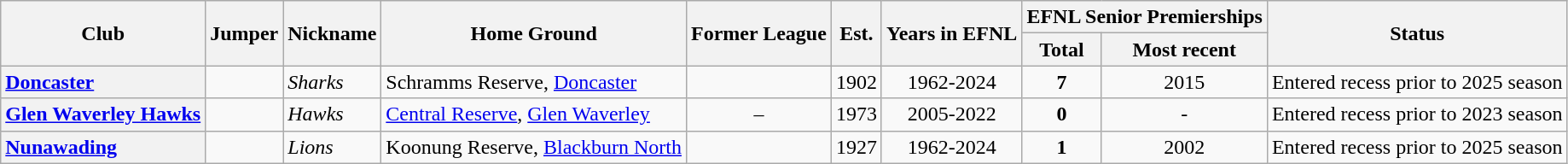<table class="wikitable sortable">
<tr>
<th rowspan="2">Club</th>
<th rowspan="2">Jumper</th>
<th rowspan="2">Nickname</th>
<th rowspan="2">Home Ground</th>
<th rowspan="2">Former League</th>
<th rowspan="2">Est.</th>
<th rowspan="2">Years in EFNL</th>
<th colspan="2">EFNL Senior Premierships</th>
<th rowspan="2">Status</th>
</tr>
<tr>
<th>Total</th>
<th>Most recent</th>
</tr>
<tr>
<th style="text-align:left"><a href='#'>Doncaster</a></th>
<td></td>
<td><em>Sharks</em></td>
<td>Schramms Reserve, <a href='#'>Doncaster</a></td>
<td align="center"></td>
<td align="center">1902</td>
<td align="center">1962-2024</td>
<td align="center"><strong>7</strong></td>
<td align="center">2015</td>
<td>Entered recess prior to 2025 season</td>
</tr>
<tr>
<th style="text-align:left"><a href='#'>Glen Waverley Hawks</a></th>
<td align="center"></td>
<td><em>Hawks</em></td>
<td><a href='#'>Central Reserve</a>, <a href='#'>Glen Waverley</a></td>
<td align="center">–</td>
<td align="center">1973</td>
<td align="center">2005-2022</td>
<td align="center"><strong>0</strong></td>
<td align="center">-</td>
<td>Entered recess prior to 2023 season</td>
</tr>
<tr>
<th style="text-align:left"><a href='#'>Nunawading</a></th>
<td></td>
<td><em>Lions</em></td>
<td>Koonung Reserve, <a href='#'>Blackburn North</a></td>
<td align="center"></td>
<td align="center">1927</td>
<td align="center">1962-2024</td>
<td align="center"><strong>1</strong></td>
<td align="center">2002</td>
<td>Entered recess prior to 2025 season</td>
</tr>
</table>
